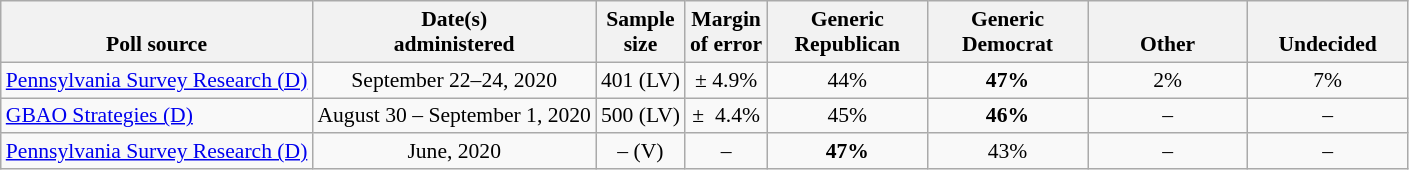<table class="wikitable" style="font-size:90%;text-align:center;">
<tr valign=bottom>
<th>Poll source</th>
<th>Date(s)<br>administered</th>
<th>Sample<br>size</th>
<th>Margin<br>of error</th>
<th style="width:100px;">Generic<br>Republican</th>
<th style="width:100px;">Generic<br>Democrat</th>
<th style="width:100px;">Other</th>
<th style="width:100px;">Undecided</th>
</tr>
<tr>
<td style="text-align:left;"><a href='#'>Pennsylvania Survey Research (D)</a></td>
<td>September 22–24, 2020</td>
<td>401 (LV)</td>
<td>± 4.9%</td>
<td>44%</td>
<td><strong>47%</strong></td>
<td>2%</td>
<td>7%</td>
</tr>
<tr>
<td style="text-align:left;"><a href='#'>GBAO Strategies (D)</a></td>
<td>August 30 – September 1, 2020</td>
<td>500 (LV)</td>
<td>±  4.4%</td>
<td>45%</td>
<td><strong>46%</strong></td>
<td>–</td>
<td>–</td>
</tr>
<tr>
<td style="text-align:left;"><a href='#'>Pennsylvania Survey Research (D)</a></td>
<td>June, 2020</td>
<td>– (V)</td>
<td>–</td>
<td><strong>47%</strong></td>
<td>43%</td>
<td>–</td>
<td>–</td>
</tr>
</table>
